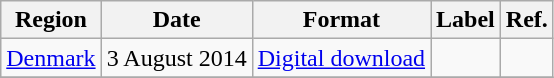<table class=wikitable>
<tr>
<th>Region</th>
<th>Date</th>
<th>Format</th>
<th>Label</th>
<th>Ref.</th>
</tr>
<tr>
<td><a href='#'>Denmark</a></td>
<td>3 August 2014</td>
<td><a href='#'>Digital download</a></td>
<td></td>
<td></td>
</tr>
<tr>
</tr>
</table>
